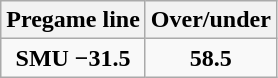<table class="wikitable" style="margin-right: auto; margin-right: auto; border: none;">
<tr align="center">
<th style=>Pregame line</th>
<th style=>Over/under</th>
</tr>
<tr align="center">
<td><strong>SMU −31.5</strong></td>
<td><strong>58.5</strong></td>
</tr>
</table>
